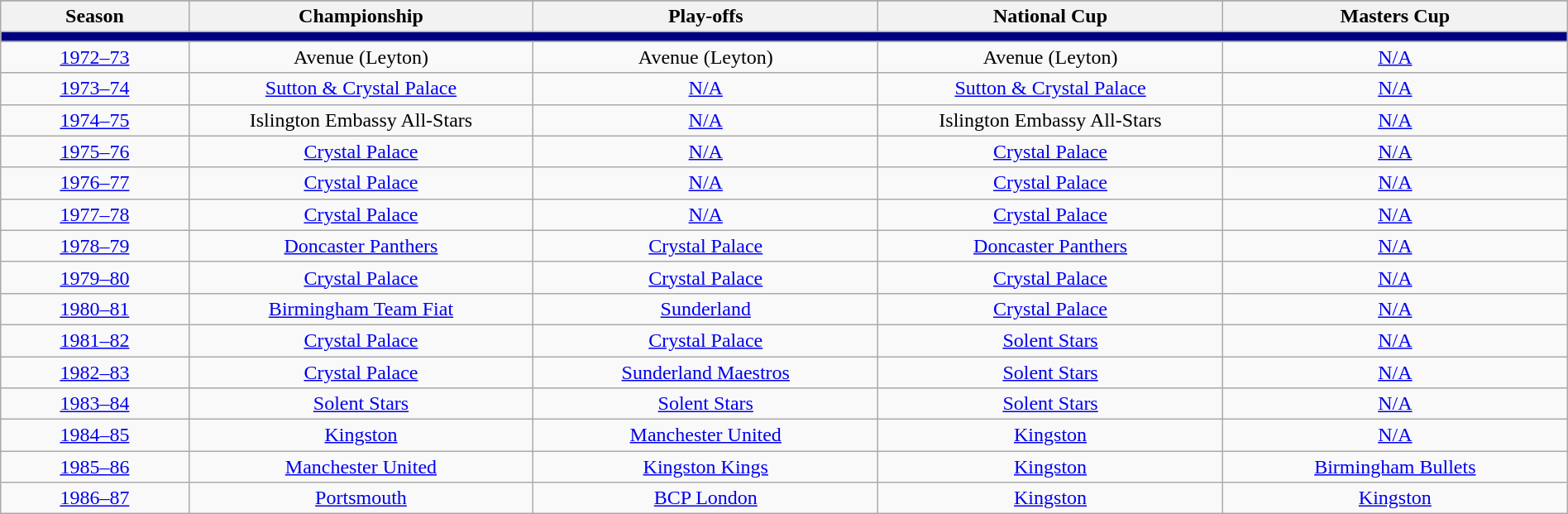<table class="wikitable" style="text-align:center;font-size:100%;width: 100%">
<tr bgcolor="#efefef">
</tr>
<tr>
<th width=12%>Season</th>
<th width=22%>Championship</th>
<th width=22%>Play-offs</th>
<th width=22%>National Cup</th>
<th width=22%>Masters Cup</th>
</tr>
<tr>
<td colspan="7" align=center bgcolor="navy"></td>
</tr>
<tr>
<td><a href='#'>1972–73</a></td>
<td>Avenue (Leyton)</td>
<td>Avenue (Leyton)</td>
<td>Avenue (Leyton)</td>
<td><a href='#'>N/A</a></td>
</tr>
<tr>
<td><a href='#'>1973–74</a></td>
<td><a href='#'>Sutton & Crystal Palace</a></td>
<td><a href='#'>N/A</a></td>
<td><a href='#'>Sutton & Crystal Palace</a></td>
<td><a href='#'>N/A</a></td>
</tr>
<tr>
<td><a href='#'>1974–75</a></td>
<td>Islington Embassy All-Stars</td>
<td><a href='#'>N/A</a></td>
<td>Islington Embassy All-Stars</td>
<td><a href='#'>N/A</a></td>
</tr>
<tr>
<td><a href='#'>1975–76</a></td>
<td><a href='#'>Crystal Palace</a></td>
<td><a href='#'>N/A</a></td>
<td><a href='#'>Crystal Palace</a></td>
<td><a href='#'>N/A</a></td>
</tr>
<tr>
<td><a href='#'>1976–77</a></td>
<td><a href='#'>Crystal Palace</a></td>
<td><a href='#'>N/A</a></td>
<td><a href='#'>Crystal Palace</a></td>
<td><a href='#'>N/A</a></td>
</tr>
<tr>
<td><a href='#'>1977–78</a></td>
<td><a href='#'>Crystal Palace</a></td>
<td><a href='#'>N/A</a></td>
<td><a href='#'>Crystal Palace</a></td>
<td><a href='#'>N/A</a></td>
</tr>
<tr>
<td><a href='#'>1978–79</a></td>
<td><a href='#'>Doncaster Panthers</a></td>
<td><a href='#'>Crystal Palace</a></td>
<td><a href='#'>Doncaster Panthers</a></td>
<td><a href='#'>N/A</a></td>
</tr>
<tr>
<td><a href='#'>1979–80</a></td>
<td><a href='#'>Crystal Palace</a></td>
<td><a href='#'>Crystal Palace</a></td>
<td><a href='#'>Crystal Palace</a></td>
<td><a href='#'>N/A</a></td>
</tr>
<tr>
<td><a href='#'>1980–81</a></td>
<td><a href='#'>Birmingham Team Fiat</a></td>
<td><a href='#'>Sunderland</a></td>
<td><a href='#'>Crystal Palace</a></td>
<td><a href='#'>N/A</a></td>
</tr>
<tr>
<td><a href='#'>1981–82</a></td>
<td><a href='#'>Crystal Palace</a></td>
<td><a href='#'>Crystal Palace</a></td>
<td><a href='#'>Solent Stars</a></td>
<td><a href='#'>N/A</a></td>
</tr>
<tr>
<td><a href='#'>1982–83</a></td>
<td><a href='#'>Crystal Palace</a></td>
<td><a href='#'>Sunderland Maestros</a></td>
<td><a href='#'>Solent Stars</a></td>
<td><a href='#'>N/A</a></td>
</tr>
<tr>
<td><a href='#'>1983–84</a></td>
<td><a href='#'>Solent Stars</a></td>
<td><a href='#'>Solent Stars</a></td>
<td><a href='#'>Solent Stars</a></td>
<td><a href='#'>N/A</a></td>
</tr>
<tr>
<td><a href='#'>1984–85</a></td>
<td><a href='#'>Kingston</a></td>
<td><a href='#'>Manchester United</a></td>
<td><a href='#'>Kingston</a></td>
<td><a href='#'>N/A</a></td>
</tr>
<tr>
<td><a href='#'>1985–86</a></td>
<td><a href='#'>Manchester United</a></td>
<td><a href='#'>Kingston Kings</a></td>
<td><a href='#'>Kingston</a></td>
<td><a href='#'>Birmingham Bullets</a></td>
</tr>
<tr>
<td><a href='#'>1986–87</a></td>
<td><a href='#'>Portsmouth</a></td>
<td><a href='#'>BCP London</a></td>
<td><a href='#'>Kingston</a></td>
<td><a href='#'>Kingston</a></td>
</tr>
</table>
